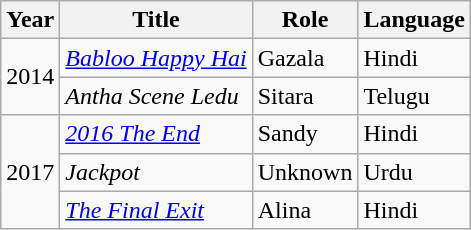<table class="wikitable">
<tr>
<th>Year</th>
<th>Title</th>
<th>Role</th>
<th>Language</th>
</tr>
<tr>
<td rowspan="2">2014</td>
<td><em><a href='#'>Babloo Happy Hai</a></em></td>
<td>Gazala</td>
<td>Hindi</td>
</tr>
<tr>
<td><em>Antha Scene Ledu</em></td>
<td>Sitara</td>
<td>Telugu</td>
</tr>
<tr>
<td rowspan="3">2017</td>
<td><em><a href='#'>2016 The End</a></em></td>
<td>Sandy</td>
<td>Hindi</td>
</tr>
<tr>
<td><em>Jackpot</em></td>
<td>Unknown</td>
<td>Urdu</td>
</tr>
<tr>
<td><em><a href='#'>The Final Exit</a></em></td>
<td>Alina</td>
<td>Hindi</td>
</tr>
</table>
